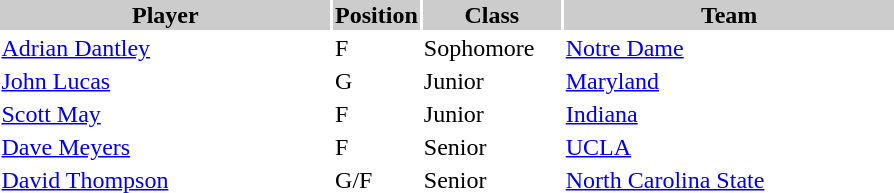<table style="width:600px" "border:'1' 'solid' 'gray'">
<tr>
<th bgcolor="#CCCCCC" style="width:40%">Player</th>
<th bgcolor="#CCCCCC" style="width:4%">Position</th>
<th bgcolor="#CCCCCC" style="width:16%">Class</th>
<th bgcolor="#CCCCCC" style="width:40%">Team</th>
</tr>
<tr>
<td><a href='#'>Adrian Dantley</a></td>
<td>F</td>
<td>Sophomore</td>
<td><a href='#'>Notre Dame</a></td>
</tr>
<tr>
<td><a href='#'>John Lucas</a></td>
<td>G</td>
<td>Junior</td>
<td><a href='#'>Maryland</a></td>
</tr>
<tr>
<td><a href='#'>Scott May</a></td>
<td>F</td>
<td>Junior</td>
<td><a href='#'>Indiana</a></td>
</tr>
<tr>
<td><a href='#'>Dave Meyers</a></td>
<td>F</td>
<td>Senior</td>
<td><a href='#'>UCLA</a></td>
</tr>
<tr>
<td><a href='#'>David Thompson</a></td>
<td>G/F</td>
<td>Senior</td>
<td><a href='#'>North Carolina State</a></td>
</tr>
</table>
